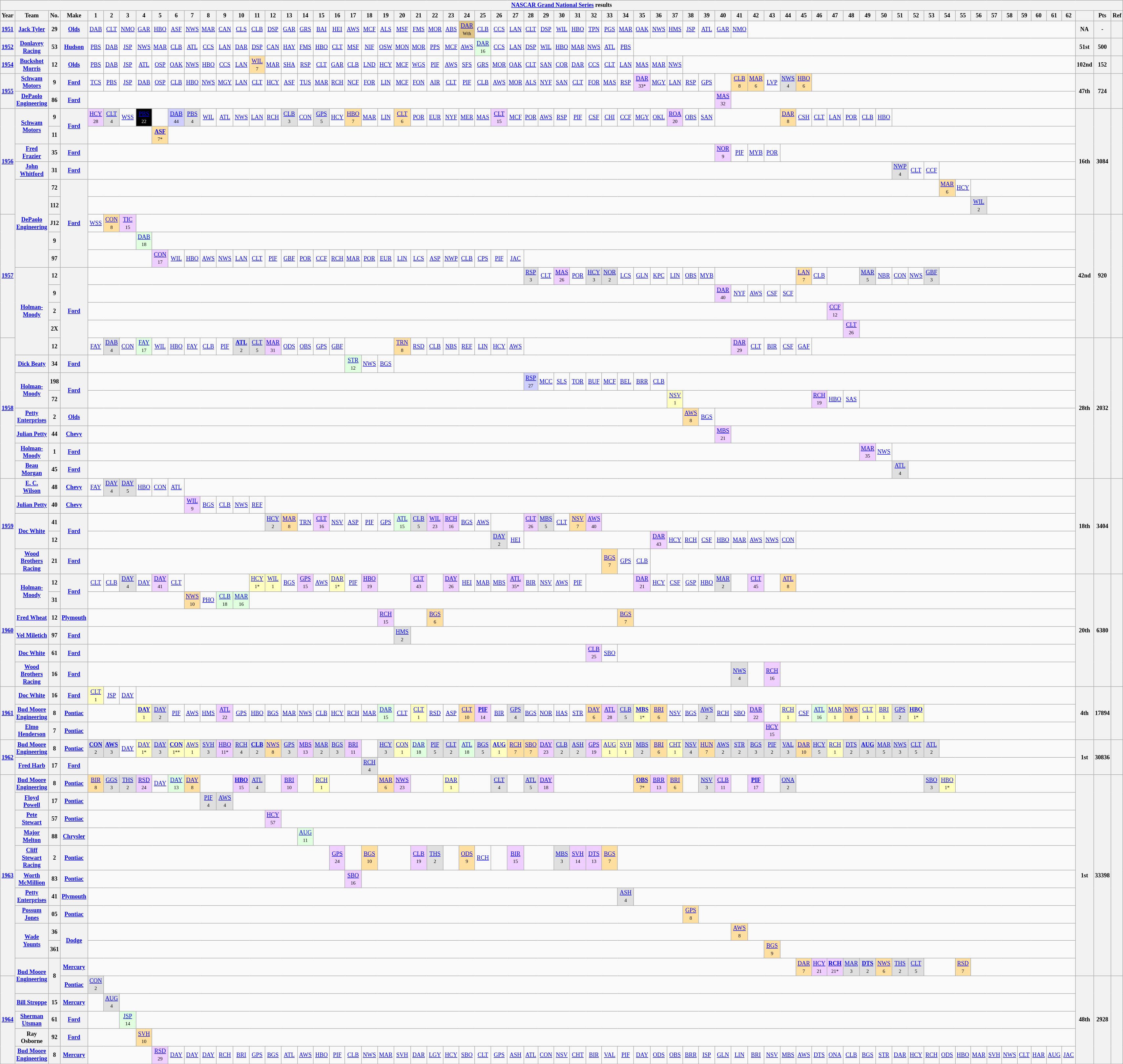<table class="wikitable" style="text-align:center; font-size:75%">
<tr>
<th colspan="69"><a href='#'>NASCAR Grand National Series</a> results</th>
</tr>
<tr>
<th>Year</th>
<th>Team</th>
<th>No.</th>
<th>Make</th>
<th>1</th>
<th>2</th>
<th>3</th>
<th>4</th>
<th>5</th>
<th>6</th>
<th>7</th>
<th>8</th>
<th>9</th>
<th>10</th>
<th>11</th>
<th>12</th>
<th>13</th>
<th>14</th>
<th>15</th>
<th>16</th>
<th>17</th>
<th>18</th>
<th>19</th>
<th>20</th>
<th>21</th>
<th>22</th>
<th>23</th>
<th>24</th>
<th>25</th>
<th>26</th>
<th>27</th>
<th>28</th>
<th>29</th>
<th>30</th>
<th>31</th>
<th>32</th>
<th>33</th>
<th>34</th>
<th>35</th>
<th>36</th>
<th>37</th>
<th>38</th>
<th>39</th>
<th>40</th>
<th>41</th>
<th>42</th>
<th>43</th>
<th>44</th>
<th>45</th>
<th>46</th>
<th>47</th>
<th>48</th>
<th>49</th>
<th>50</th>
<th>51</th>
<th>52</th>
<th>53</th>
<th>54</th>
<th>55</th>
<th>56</th>
<th>57</th>
<th>58</th>
<th>59</th>
<th>60</th>
<th>61</th>
<th>62</th>
<th></th>
<th>Pts</th>
<th>Ref</th>
</tr>
<tr>
<th><a href='#'>1951</a></th>
<th><a href='#'>Jack Tyler</a></th>
<th>29</th>
<th><a href='#'>Olds</a></th>
<td><a href='#'>DAB</a></td>
<td><a href='#'>CLT</a></td>
<td><a href='#'>NMO</a></td>
<td><a href='#'>GAR</a></td>
<td><a href='#'>HBO</a></td>
<td><a href='#'>ASF</a></td>
<td><a href='#'>NWS</a></td>
<td><a href='#'>MAR</a></td>
<td><a href='#'>CAN</a></td>
<td><a href='#'>CLS</a></td>
<td><a href='#'>CLB</a></td>
<td><a href='#'>DSP</a></td>
<td><a href='#'>GAR</a></td>
<td><a href='#'>GRS</a></td>
<td><a href='#'>BAI</a></td>
<td><a href='#'>HEI</a></td>
<td><a href='#'>AWS</a></td>
<td><a href='#'>MCF</a></td>
<td><a href='#'>ALS</a></td>
<td><a href='#'>MSF</a></td>
<td><a href='#'>FMS</a></td>
<td><a href='#'>MOR</a></td>
<td><a href='#'>ABS</a></td>
<td style="background:#DFC484;"><a href='#'>DAR</a><br><small>Wth</small></td>
<td><a href='#'>CLB</a></td>
<td><a href='#'>CCS</a></td>
<td><a href='#'>LAN</a></td>
<td><a href='#'>CLT</a></td>
<td><a href='#'>DSP</a></td>
<td><a href='#'>WIL</a></td>
<td><a href='#'>HBO</a></td>
<td><a href='#'>TPN</a></td>
<td><a href='#'>PGS</a></td>
<td><a href='#'>MAR</a></td>
<td><a href='#'>OAK</a></td>
<td><a href='#'>NWS</a></td>
<td><a href='#'>HMS</a></td>
<td><a href='#'>JSP</a></td>
<td><a href='#'>ATL</a></td>
<td><a href='#'>GAR</a></td>
<td><a href='#'>NMO</a></td>
<td colspan=21></td>
<th>NA</th>
<th>-</th>
<th></th>
</tr>
<tr>
<th><a href='#'>1952</a></th>
<th><a href='#'>Donlavey Racing</a></th>
<th>53</th>
<th><a href='#'>Hudson</a></th>
<td><a href='#'>PBS</a></td>
<td><a href='#'>DAB</a></td>
<td><a href='#'>JSP</a></td>
<td><a href='#'>NWS</a></td>
<td><a href='#'>MAR</a></td>
<td><a href='#'>CLB</a></td>
<td><a href='#'>ATL</a></td>
<td><a href='#'>CCS</a></td>
<td><a href='#'>LAN</a></td>
<td><a href='#'>DAR</a></td>
<td><a href='#'>DSP</a></td>
<td><a href='#'>CAN</a></td>
<td><a href='#'>HAY</a></td>
<td><a href='#'>FMS</a></td>
<td><a href='#'>HBO</a></td>
<td><a href='#'>CLT</a></td>
<td><a href='#'>MSF</a></td>
<td><a href='#'>NIF</a></td>
<td><a href='#'>OSW</a></td>
<td><a href='#'>MON</a></td>
<td><a href='#'>MOR</a></td>
<td><a href='#'>PPS</a></td>
<td><a href='#'>MCF</a></td>
<td><a href='#'>AWS</a></td>
<td style="background:#DFFFDF;"><a href='#'>DAR</a><br><small>16</small></td>
<td><a href='#'>CCS</a></td>
<td><a href='#'>LAN</a></td>
<td><a href='#'>DSP</a></td>
<td><a href='#'>WIL</a></td>
<td><a href='#'>HBO</a></td>
<td><a href='#'>MAR</a></td>
<td><a href='#'>NWS</a></td>
<td><a href='#'>ATL</a></td>
<td><a href='#'>PBS</a></td>
<td colspan=28></td>
<th>51st</th>
<th>500</th>
<th></th>
</tr>
<tr>
<th><a href='#'>1954</a></th>
<th><a href='#'>Buckshot Morris</a></th>
<th>12</th>
<th><a href='#'>Olds</a></th>
<td><a href='#'>PBS</a></td>
<td><a href='#'>DAB</a></td>
<td><a href='#'>JSP</a></td>
<td><a href='#'>ATL</a></td>
<td><a href='#'>OSP</a></td>
<td><a href='#'>OAK</a></td>
<td><a href='#'>NWS</a></td>
<td><a href='#'>HBO</a></td>
<td><a href='#'>CCS</a></td>
<td><a href='#'>LAN</a></td>
<td style="background:#FFDF9F;"><a href='#'>WIL</a><br><small>7</small></td>
<td><a href='#'>MAR</a></td>
<td><a href='#'>SHA</a></td>
<td><a href='#'>RSP</a></td>
<td><a href='#'>CLT</a></td>
<td><a href='#'>GAR</a></td>
<td><a href='#'>CLB</a></td>
<td><a href='#'>LND</a></td>
<td><a href='#'>HCY</a></td>
<td><a href='#'>MCF</a></td>
<td><a href='#'>WGS</a></td>
<td><a href='#'>PIF</a></td>
<td><a href='#'>AWS</a></td>
<td><a href='#'>SFS</a></td>
<td><a href='#'>GRS</a></td>
<td><a href='#'>MOR</a></td>
<td><a href='#'>OAK</a></td>
<td><a href='#'>CLT</a></td>
<td><a href='#'>SAN</a></td>
<td><a href='#'>COR</a></td>
<td><a href='#'>DAR</a></td>
<td><a href='#'>CCS</a></td>
<td><a href='#'>CLT</a></td>
<td><a href='#'>LAN</a></td>
<td><a href='#'>MAS</a></td>
<td><a href='#'>MAR</a></td>
<td><a href='#'>NWS</a></td>
<td colspan=25></td>
<th>102nd</th>
<th>152</th>
<th></th>
</tr>
<tr>
<th rowspan=2><a href='#'>1955</a></th>
<th><a href='#'>Schwam Motors</a></th>
<th>9</th>
<th><a href='#'>Ford</a></th>
<td><a href='#'>TCS</a></td>
<td><a href='#'>PBS</a></td>
<td><a href='#'>JSP</a></td>
<td><a href='#'>DAB</a></td>
<td><a href='#'>OSP</a></td>
<td><a href='#'>CLB</a></td>
<td><a href='#'>HBO</a></td>
<td><a href='#'>NWS</a></td>
<td><a href='#'>MGY</a></td>
<td><a href='#'>LAN</a></td>
<td><a href='#'>CLT</a></td>
<td><a href='#'>HCY</a></td>
<td><a href='#'>ASF</a></td>
<td><a href='#'>TUS</a></td>
<td><a href='#'>MAR</a></td>
<td><a href='#'>RCH</a></td>
<td><a href='#'>NCF</a></td>
<td><a href='#'>FOR</a></td>
<td><a href='#'>LIN</a></td>
<td><a href='#'>MCF</a></td>
<td><a href='#'>FON</a></td>
<td><a href='#'>AIR</a></td>
<td><a href='#'>CLT</a></td>
<td><a href='#'>PIF</a></td>
<td><a href='#'>CLB</a></td>
<td><a href='#'>AWS</a></td>
<td><a href='#'>MOR</a></td>
<td><a href='#'>ALS</a></td>
<td><a href='#'>NYF</a></td>
<td><a href='#'>SAN</a></td>
<td><a href='#'>CLT</a></td>
<td><a href='#'>FOR</a></td>
<td><a href='#'>MAS</a></td>
<td><a href='#'>RSP</a></td>
<td style="background:#EFCFFF;"><a href='#'>DAR</a><br><small>33*</small></td>
<td><a href='#'>MGY</a></td>
<td><a href='#'>LAN</a></td>
<td><a href='#'>RSP</a></td>
<td><a href='#'>GPS</a></td>
<td></td>
<td style="background:#FFDF9F;"><a href='#'>CLB</a><br><small>8</small></td>
<td style="background:#FFDF9F;"><a href='#'>MAR</a><br><small>6</small></td>
<td><a href='#'>LVP</a></td>
<td style="background:#DFDFDF;"><a href='#'>NWS</a><br><small>4</small></td>
<td style="background:#FFDF9F;"><a href='#'>HBO</a><br><small>6</small></td>
<td colspan=17></td>
<th rowspan=2>47th</th>
<th rowspan=2>724</th>
<th rowspan=2></th>
</tr>
<tr>
<th><a href='#'>DePaolo Engineering</a></th>
<th>86</th>
<th><a href='#'>Ford</a></th>
<td colspan=39></td>
<td style="background:#EFCFFF;"><a href='#'>MAS</a><br><small>32</small></td>
<td colspan=22></td>
</tr>
<tr>
<th rowspan=6><a href='#'>1956</a></th>
<th rowspan=2><a href='#'>Schwam Motors</a></th>
<th>9</th>
<th rowspan=2><a href='#'>Ford</a></th>
<td style="background:#EFCFFF;"><a href='#'>HCY</a><br><small>28</small></td>
<td style="background:#DFDFDF;"><a href='#'>CLT</a><br><small>4</small></td>
<td><a href='#'>WSS</a></td>
<td style="background-color:#000000;color:white;"><a href='#'><span>PBS</span></a><br><small>22</small></td>
<td></td>
<td style="background:#CFCFFF;"><a href='#'>DAB</a><br><small>44</small></td>
<td style="background:#DFDFDF;"><a href='#'>PBS</a><br><small>4</small></td>
<td><a href='#'>WIL</a></td>
<td><a href='#'>ATL</a></td>
<td><a href='#'>NWS</a></td>
<td><a href='#'>LAN</a></td>
<td><a href='#'>RCH</a></td>
<td style="background:#DFDFDF;"><a href='#'>CLB</a><br><small>3</small></td>
<td><a href='#'>CON</a></td>
<td style="background:#DFDFDF;"><a href='#'>GPS</a><br><small>5</small></td>
<td><a href='#'>HCY</a></td>
<td style="background:#FFDF9F;"><a href='#'>HBO</a><br><small>7</small></td>
<td><a href='#'>MAR</a></td>
<td><a href='#'>LIN</a></td>
<td style="background:#FFDF9F;"><a href='#'>CLT</a><br><small>6</small></td>
<td><a href='#'>POR</a></td>
<td><a href='#'>EUR</a></td>
<td><a href='#'>NYF</a></td>
<td><a href='#'>MER</a></td>
<td><a href='#'>MAS</a></td>
<td style="background:#EFCFFF;"><a href='#'>CLT</a><br><small>15</small></td>
<td><a href='#'>MCF</a></td>
<td><a href='#'>POR</a></td>
<td><a href='#'>AWS</a></td>
<td><a href='#'>RSP</a></td>
<td><a href='#'>PIF</a></td>
<td><a href='#'>CSF</a></td>
<td><a href='#'>CHI</a></td>
<td><a href='#'>CCF</a></td>
<td><a href='#'>MGY</a></td>
<td><a href='#'>OKL</a></td>
<td style="background:#EFCFFF;"><a href='#'>ROA</a><br><small>20</small></td>
<td><a href='#'>OBS</a></td>
<td><a href='#'>SAN</a></td>
<td colspan=4></td>
<td style="background:#FFDF9F;"><a href='#'>DAR</a><br><small>8</small></td>
<td><a href='#'>CSH</a></td>
<td><a href='#'>CLT</a></td>
<td><a href='#'>LAN</a></td>
<td><a href='#'>POR</a></td>
<td><a href='#'>CLB</a></td>
<td><a href='#'>HBO</a></td>
<td colspan=12></td>
<th rowspan=6>16th</th>
<th rowspan=6>3084</th>
<th rowspan=6></th>
</tr>
<tr>
<th>11</th>
<td colspan=4></td>
<td style="background:#FFDF9F;"><strong><a href='#'>ASF</a></strong><br><small>7*</small></td>
<td colspan=57></td>
</tr>
<tr>
<th><a href='#'>Fred Frazier</a></th>
<th>35</th>
<th><a href='#'>Ford</a></th>
<td colspan=39></td>
<td style="background:#EFCFFF;"><a href='#'>NOR</a><br><small>9</small></td>
<td><a href='#'>PIF</a></td>
<td><a href='#'>MYB</a></td>
<td><a href='#'>POR</a></td>
<td colspan=19></td>
</tr>
<tr>
<th><a href='#'>John Whitford</a></th>
<th>31</th>
<th><a href='#'>Ford</a></th>
<td colspan=50></td>
<td style="background:#DFDFDF;"><a href='#'>NWP</a><br><small>4</small></td>
<td><a href='#'>CLT</a></td>
<td><a href='#'>CCF</a></td>
<td colspan=9></td>
</tr>
<tr>
<th rowspan=5><a href='#'>DePaolo Engineering</a></th>
<th>72</th>
<th rowspan=5><a href='#'>Ford</a></th>
<td colspan=53></td>
<td style="background:#FFDF9F;"><a href='#'>MAR</a><br><small>6</small></td>
<td><a href='#'>HCY</a></td>
<td colspan=7></td>
</tr>
<tr>
<th>112</th>
<td colspan=55></td>
<td style="background:#DFDFDF;"><a href='#'>WIL</a><br><small>2</small></td>
<td colspan=6></td>
</tr>
<tr>
<th rowspan=7><a href='#'>1957</a></th>
<th>J12</th>
<td><a href='#'>WSS</a></td>
<td style="background:#FFDF9F;"><a href='#'>CON</a><br><small>8</small></td>
<td style="background:#EFCFFF;"><a href='#'>TIC</a><br><small>15</small></td>
<td colspan=59></td>
<th rowspan=7>42nd</th>
<th rowspan=7>920</th>
<th rowspan=7></th>
</tr>
<tr>
<th>9</th>
<td colspan=3></td>
<td style="background:#DFFFDF;"><a href='#'>DAB</a><br><small>18</small></td>
<td colspan=58></td>
</tr>
<tr>
<th>97</th>
<td colspan=4></td>
<td style="background:#EFCFFF;"><a href='#'>CON</a><br><small>17</small></td>
<td><a href='#'>WIL</a></td>
<td><a href='#'>HBO</a></td>
<td><a href='#'>AWS</a></td>
<td><a href='#'>NWS</a></td>
<td><a href='#'>LAN</a></td>
<td><a href='#'>CLT</a></td>
<td><a href='#'>PIF</a></td>
<td><a href='#'>GBF</a></td>
<td><a href='#'>POR</a></td>
<td><a href='#'>CCF</a></td>
<td><a href='#'>RCH</a></td>
<td><a href='#'>MAR</a></td>
<td><a href='#'>POR</a></td>
<td><a href='#'>EUR</a></td>
<td><a href='#'>LIN</a></td>
<td><a href='#'>LCS</a></td>
<td><a href='#'>ASP</a></td>
<td><a href='#'>NWP</a></td>
<td><a href='#'>CLB</a></td>
<td><a href='#'>CPS</a></td>
<td><a href='#'>PIF</a></td>
<td><a href='#'>JAC</a></td>
<td colspan=35></td>
</tr>
<tr>
<th rowspan=5><a href='#'>Holman-Moody</a></th>
<th>12</th>
<th rowspan=5><a href='#'>Ford</a></th>
<td colspan=27></td>
<td style="background:#DFDFDF;"><a href='#'>RSP</a><br><small>3</small></td>
<td><a href='#'>CLT</a></td>
<td style="background:#EFCFFF;"><a href='#'>MAS</a><br><small>26</small></td>
<td><a href='#'>POR</a></td>
<td style="background:#DFDFDF;"><a href='#'>HCY</a><br><small>3</small></td>
<td style="background:#DFDFDF;"><a href='#'>NOR</a><br><small>2</small></td>
<td><a href='#'>LCS</a></td>
<td><a href='#'>GLN</a></td>
<td><a href='#'>KPC</a></td>
<td><a href='#'>LIN</a></td>
<td><a href='#'>OBS</a></td>
<td><a href='#'>MYB</a></td>
<td colspan=5></td>
<td style="background:#FFDF9F;"><a href='#'>LAN</a><br><small>7</small></td>
<td><a href='#'>CLB</a></td>
<td colspan=2></td>
<td style="background:#DFDFDF;"><a href='#'>MAR</a><br><small>5</small></td>
<td><a href='#'>NBR</a></td>
<td><a href='#'>CON</a></td>
<td><a href='#'>NWS</a></td>
<td style="background:#DFDFDF;"><a href='#'>GBF</a><br><small>3</small></td>
<td colspan=9></td>
</tr>
<tr>
<th>9</th>
<td colspan=39></td>
<td style="background:#EFCFFF;"><a href='#'>DAR</a><br><small>40</small></td>
<td><a href='#'>NYF</a></td>
<td><a href='#'>AWS</a></td>
<td><a href='#'>CSF</a></td>
<td><a href='#'>SCF</a></td>
<td colspan=18></td>
</tr>
<tr>
<th>2</th>
<td colspan=46></td>
<td style="background:#EFCFFF;"><a href='#'>CCF</a><br><small>12</small></td>
<td colspan=15></td>
</tr>
<tr>
<th>2X</th>
<td colspan=47></td>
<td style="background:#EFCFFF;"><a href='#'>CLT</a><br><small>26</small></td>
<td colspan=14></td>
</tr>
<tr>
<th rowspan=8><a href='#'>1958</a></th>
<th>12</th>
<td><a href='#'>FAY</a></td>
<td style="background:#DFDFDF;"><a href='#'>DAB</a><br><small>4</small></td>
<td><a href='#'>CON</a></td>
<td style="background:#DFFFDF;"><a href='#'>FAY</a><br><small>17</small></td>
<td><a href='#'>WIL</a></td>
<td><a href='#'>HBO</a></td>
<td><a href='#'>FAY</a></td>
<td><a href='#'>CLB</a></td>
<td><a href='#'>PIF</a></td>
<td style="background:#DFDFDF;"><strong><a href='#'>ATL</a></strong><br><small>2</small></td>
<td style="background:#DFDFDF;"><a href='#'>CLT</a><br><small>5</small></td>
<td style="background:#EFCFFF;"><a href='#'>MAR</a><br><small>31</small></td>
<td><a href='#'>ODS</a></td>
<td><a href='#'>OBS</a></td>
<td><a href='#'>GPS</a></td>
<td><a href='#'>GBF</a></td>
<td colspan=3></td>
<td style="background:#FFDF9F;"><a href='#'>TRN</a><br><small>8</small></td>
<td><a href='#'>RSD</a></td>
<td><a href='#'>CLB</a></td>
<td><a href='#'>NBS</a></td>
<td><a href='#'>REF</a></td>
<td><a href='#'>LIN</a></td>
<td><a href='#'>HCY</a></td>
<td><a href='#'>AWS</a></td>
<td colspan=13></td>
<td style="background:#EFCFFF;"><a href='#'>DAR</a><br><small>29</small></td>
<td><a href='#'>CLT</a></td>
<td><a href='#'>BIR</a></td>
<td><a href='#'>CSF</a></td>
<td><a href='#'>GAF</a></td>
<td colspan=17></td>
<th rowspan=8>28th</th>
<th rowspan=8>2032</th>
<th rowspan=8></th>
</tr>
<tr>
<th><a href='#'>Dick Beaty</a></th>
<th>34</th>
<th><a href='#'>Ford</a></th>
<td colspan=16></td>
<td style="background:#DFFFDF;"><a href='#'>STR</a><br><small>12</small></td>
<td><a href='#'>NWS</a></td>
<td><a href='#'>BGS</a></td>
<td colspan=43></td>
</tr>
<tr>
<th rowspan=2><a href='#'>Holman-Moody</a></th>
<th>198</th>
<th rowspan=2><a href='#'>Ford</a></th>
<td colspan=27></td>
<td style="background:#CFCFFF;"><a href='#'>RSP</a><br><small>27</small></td>
<td><a href='#'>MCC</a></td>
<td><a href='#'>SLS</a></td>
<td><a href='#'>TOR</a></td>
<td><a href='#'>BUF</a></td>
<td><a href='#'>MCF</a></td>
<td><a href='#'>BEL</a></td>
<td><a href='#'>BRR</a></td>
<td><a href='#'>CLB</a></td>
<td colspan=26></td>
</tr>
<tr>
<th>72</th>
<td colspan=36></td>
<td style="background:#FFFFBF;"><a href='#'>NSV</a><br><small>1</small></td>
<td colspan=8></td>
<td style="background:#EFCFFF;"><a href='#'>RCH</a><br><small>19</small></td>
<td><a href='#'>HBO</a></td>
<td><a href='#'>SAS</a></td>
<td colspan=14></td>
</tr>
<tr>
<th><a href='#'>Petty Enterprises</a></th>
<th>2</th>
<th><a href='#'>Olds</a></th>
<td colspan=37></td>
<td style="background:#FFDF9F;"><a href='#'>AWS</a><br><small>8</small></td>
<td><a href='#'>BGS</a></td>
<td colspan=24></td>
</tr>
<tr>
<th><a href='#'>Julian Petty</a></th>
<th>44</th>
<th><a href='#'>Chevy</a></th>
<td colspan=39></td>
<td style="background:#EFCFFF;"><a href='#'>MBS</a><br><small>21</small></td>
<td colspan=22></td>
</tr>
<tr>
<th><a href='#'>Holman-Moody</a></th>
<th>1</th>
<th><a href='#'>Ford</a></th>
<td colspan=48></td>
<td style="background:#EFCFFF;"><a href='#'>MAR</a><br><small>35</small></td>
<td><a href='#'>NWS</a></td>
<td colspan=12></td>
</tr>
<tr>
<th><a href='#'>Beau Morgan</a></th>
<th>45</th>
<th><a href='#'>Ford</a></th>
<td colspan=50></td>
<td style="background:#DFDFDF;"><a href='#'>ATL</a><br><small>4</small></td>
<td colspan=11></td>
</tr>
<tr>
<th rowspan=5><a href='#'>1959</a></th>
<th><a href='#'>E. C. Wilson</a></th>
<th>48</th>
<th><a href='#'>Chevy</a></th>
<td><a href='#'>FAY</a></td>
<td style="background:#DFDFDF;"><a href='#'>DAY</a><br><small>4</small></td>
<td style="background:#DFDFDF;"><a href='#'>DAY</a><br><small>5</small></td>
<td><a href='#'>HBO</a></td>
<td><a href='#'>CON</a></td>
<td><a href='#'>ATL</a></td>
<td colspan=56></td>
<th rowspan=5>18th</th>
<th rowspan=5>3404</th>
<th rowspan=5></th>
</tr>
<tr>
<th><a href='#'>Julian Petty</a></th>
<th>40</th>
<th><a href='#'>Chevy</a></th>
<td colspan=6></td>
<td style="background:#EFCFFF;"><a href='#'>WIL</a><br><small>9</small></td>
<td><a href='#'>BGS</a></td>
<td><a href='#'>CLB</a></td>
<td><a href='#'>NWS</a></td>
<td><a href='#'>REF</a></td>
<td colspan=51></td>
</tr>
<tr>
<th rowspan=2><a href='#'>Doc White</a></th>
<th>41</th>
<th rowspan=2><a href='#'>Ford</a></th>
<td colspan=11></td>
<td style="background:#DFDFDF;"><a href='#'>HCY</a><br><small>2</small></td>
<td style="background:#FFDF9F;"><a href='#'>MAR</a><br><small>8</small></td>
<td><a href='#'>TRN</a></td>
<td style="background:#EFCFFF;"><a href='#'>CLT</a><br><small>16</small></td>
<td><a href='#'>NSV</a></td>
<td><a href='#'>ASP</a></td>
<td><a href='#'>PIF</a></td>
<td><a href='#'>GPS</a></td>
<td style="background:#DFFFDF;"><a href='#'>ATL</a><br><small>15</small></td>
<td style="background:#DFDFDF;"><a href='#'>CLB</a><br><small>5</small></td>
<td style="background:#EFCFFF;"><a href='#'>WIL</a><br><small>23</small></td>
<td style="background:#EFCFFF;"><a href='#'>RCH</a><br><small>16</small></td>
<td><a href='#'>BGS</a></td>
<td><a href='#'>AWS</a></td>
<td colspan=2></td>
<td style="background:#EFCFFF;"><a href='#'>CLT</a><br><small>26</small></td>
<td style="background:#DFDFDF;"><a href='#'>MBS</a><br><small>5</small></td>
<td><a href='#'>CLT</a></td>
<td style="background:#FFDF9F;"><a href='#'>NSV</a><br><small>7</small></td>
<td style="background:#EFCFFF;"><a href='#'>AWS</a><br><small>40</small></td>
<td colspan=30></td>
</tr>
<tr>
<th>12</th>
<td colspan=25></td>
<td style="background:#DFDFDF;"><a href='#'>DAY</a><br><small>2</small></td>
<td><a href='#'>HEI</a></td>
<td colspan=8></td>
<td style="background:#EFCFFF;"><a href='#'>DAR</a><br><small>43</small></td>
<td><a href='#'>HCY</a></td>
<td><a href='#'>RCH</a></td>
<td><a href='#'>CSF</a></td>
<td><a href='#'>HBO</a></td>
<td><a href='#'>MAR</a></td>
<td><a href='#'>AWS</a></td>
<td><a href='#'>NWS</a></td>
<td><a href='#'>CON</a></td>
<td colspan=18></td>
</tr>
<tr>
<th><a href='#'>Wood Brothers Racing</a></th>
<th>21</th>
<th><a href='#'>Ford</a></th>
<td colspan=32></td>
<td style="background:#FFDF9F;"><a href='#'>BGS</a><br><small>7</small></td>
<td><a href='#'>GPS</a></td>
<td><a href='#'>CLB</a></td>
<td colspan=27></td>
</tr>
<tr>
<th rowspan=6><a href='#'>1960</a></th>
<th rowspan=2><a href='#'>Holman-Moody</a></th>
<th>12</th>
<th rowspan=2><a href='#'>Ford</a></th>
<td><a href='#'>CLT</a></td>
<td><a href='#'>CLB</a></td>
<td style="background:#DFDFDF;"><a href='#'>DAY</a><br><small>4</small></td>
<td><a href='#'>DAY</a></td>
<td style="background:#EFCFFF;"><a href='#'>DAY</a><br><small>41</small></td>
<td><a href='#'>CLT</a></td>
<td colspan=4></td>
<td style="background:#FFFFBF;"><a href='#'>HCY</a><br><small>1*</small></td>
<td style="background:#FFFFBF;"><a href='#'>WIL</a><br><small>1</small></td>
<td><a href='#'>BGS</a></td>
<td style="background:#EFCFFF;"><a href='#'>GPS</a><br><small>15</small></td>
<td><a href='#'>AWS</a></td>
<td style="background:#FFFFBF;"><a href='#'>DAR</a><br><small>1*</small></td>
<td><a href='#'>PIF</a></td>
<td style="background:#EFCFFF;"><a href='#'>HBO</a><br><small>19</small></td>
<td colspan=2></td>
<td style="background:#EFCFFF;"><a href='#'>CLT</a><br><small>43</small></td>
<td></td>
<td style="background:#EFCFFF;"><a href='#'>DAY</a><br><small>26</small></td>
<td><a href='#'>HEI</a></td>
<td><a href='#'>MAB</a></td>
<td><a href='#'>MBS</a></td>
<td style="background:#EFCFFF;"><a href='#'>ATL</a><br><small>35*</small></td>
<td><a href='#'>BIR</a></td>
<td><a href='#'>NSV</a></td>
<td><a href='#'>AWS</a></td>
<td><a href='#'>PIF</a></td>
<td colspan=3></td>
<td style="background:#EFCFFF;"><a href='#'>DAR</a><br><small>21</small></td>
<td><a href='#'>HCY</a></td>
<td><a href='#'>CSF</a></td>
<td><a href='#'>GSP</a></td>
<td><a href='#'>HBO</a></td>
<td style="background:#DFDFDF;"><a href='#'>MAR</a><br><small>2</small></td>
<td></td>
<td style="background:#EFCFFF;"><a href='#'>CLT</a><br><small>45</small></td>
<td></td>
<td style="background:#FFDF9F;"><a href='#'>ATL</a><br><small>8</small></td>
<td colspan=18></td>
<th rowspan=6>20th</th>
<th rowspan=6>6380</th>
<th rowspan=6></th>
</tr>
<tr>
<th>31</th>
<td colspan=6></td>
<td style="background:#FFDF9F;"><a href='#'>NWS</a><br><small>10</small></td>
<td><a href='#'>PHO</a></td>
<td style="background:#DFFFDF;"><a href='#'>CLB</a><br><small>18</small></td>
<td style="background:#DFFFDF;"><a href='#'>MAR</a><br><small>16</small></td>
<td colspan=52></td>
</tr>
<tr>
<th><a href='#'>Fred Wheat</a></th>
<th>12</th>
<th><a href='#'>Plymouth</a></th>
<td colspan=18></td>
<td style="background:#EFCFFF;"><a href='#'>RCH</a><br><small>15</small></td>
<td colspan=2></td>
<td style="background:#FFDF9F;"><a href='#'>BGS</a><br><small>6</small></td>
<td colspan=11></td>
<td style="background:#FFDF9F;"><a href='#'>BGS</a><br><small>7</small></td>
<td colspan=28></td>
</tr>
<tr>
<th><a href='#'>Vel Miletich</a></th>
<th>97</th>
<th><a href='#'>Ford</a></th>
<td colspan=19></td>
<td style="background:#DFDFDF;"><a href='#'>HMS</a><br><small>2</small></td>
<td colspan=42></td>
</tr>
<tr>
<th><a href='#'>Doc White</a></th>
<th>61</th>
<th><a href='#'>Ford</a></th>
<td colspan=31></td>
<td style="background:#EFCFFF;"><a href='#'>CLB</a><br><small>25</small></td>
<td><a href='#'>SBO</a></td>
<td colspan=29></td>
</tr>
<tr>
<th><a href='#'>Wood Brothers Racing</a></th>
<th>16</th>
<th><a href='#'>Ford</a></th>
<td colspan=40></td>
<td style="background:#DFDFDF;"><a href='#'>NWS</a><br><small>4</small></td>
<td></td>
<td style="background:#EFCFFF;"><a href='#'>RCH</a><br><small>16</small></td>
<td colspan=19></td>
</tr>
<tr>
<th rowspan=3><a href='#'>1961</a></th>
<th><a href='#'>Doc White</a></th>
<th>16</th>
<th><a href='#'>Ford</a></th>
<td style="background:#FFFFBF;"><a href='#'>CLT</a><br><small>1</small></td>
<td><a href='#'>JSP</a></td>
<td><a href='#'>DAY</a></td>
<td colspan=59></td>
<th rowspan=3>4th</th>
<th rowspan=3>17894</th>
<th rowspan=3></th>
</tr>
<tr>
<th><a href='#'>Bud Moore Engineering</a></th>
<th>8</th>
<th><a href='#'>Pontiac</a></th>
<td colspan=3></td>
<td style="background:#FFFFBF;"><strong><a href='#'>DAY</a></strong><br><small>1</small></td>
<td style="background:#DFDFDF;"><a href='#'>DAY</a><br><small>2</small></td>
<td><a href='#'>PIF</a></td>
<td><a href='#'>AWS</a></td>
<td><a href='#'>HMS</a></td>
<td style="background:#EFCFFF;"><a href='#'>ATL</a><br><small>22</small></td>
<td><a href='#'>GPS</a></td>
<td><a href='#'>HBO</a></td>
<td><a href='#'>BGS</a></td>
<td><a href='#'>MAR</a></td>
<td><a href='#'>NWS</a></td>
<td><a href='#'>CLB</a></td>
<td><a href='#'>HCY</a></td>
<td><a href='#'>RCH</a></td>
<td><a href='#'>MAR</a></td>
<td style="background:#DFFFDF;"><a href='#'>DAR</a><br><small>15</small></td>
<td><a href='#'>CLT</a></td>
<td style="background:#FFFFBF;"><a href='#'>CLT</a><br><small>1</small></td>
<td><a href='#'>RSD</a></td>
<td><a href='#'>ASP</a></td>
<td style="background:#FFDF9F;"><a href='#'>CLT</a><br><small>10</small></td>
<td style="background:#EFCFFF;"><strong><a href='#'>PIF</a></strong><br><small>14</small></td>
<td><a href='#'>BIR</a></td>
<td style="background:#DFDFDF;"><a href='#'>GPS</a><br><small>4</small></td>
<td><a href='#'>BGS</a></td>
<td><a href='#'>NOR</a></td>
<td><a href='#'>HAS</a></td>
<td><a href='#'>STR</a></td>
<td style="background:#FFDF9F;"><a href='#'>DAY</a><br><small>6</small></td>
<td style="background:#EFCFFF;"><a href='#'>ATL</a><br><small>28</small></td>
<td style="background:#DFDFDF;"><a href='#'>CLB</a><br><small>5</small></td>
<td style="background:#FFFFBF;"><strong><a href='#'>MBS</a></strong><br><small>1*</small></td>
<td style="background:#FFDF9F;"><a href='#'>BRI</a><br><small>6</small></td>
<td><a href='#'>NSV</a></td>
<td><a href='#'>BGS</a></td>
<td style="background:#DFDFDF;"><a href='#'>AWS</a><br><small>2</small></td>
<td><a href='#'>RCH</a></td>
<td><a href='#'>SBO</a></td>
<td style="background:#EFCFFF;"><a href='#'>DAR</a><br><small>22</small></td>
<td></td>
<td style="background:#FFFFBF;"><a href='#'>RCH</a><br><small>1</small></td>
<td><a href='#'>CSF</a></td>
<td style="background:#DFFFDF;"><a href='#'>ATL</a><br><small>16</small></td>
<td style="background:#FFFFBF;"><a href='#'>MAR</a><br><small>1</small></td>
<td style="background:#FFDF9F;"><a href='#'>NWS</a><br><small>8</small></td>
<td style="background:#FFFFBF;"><a href='#'>CLT</a><br><small>1</small></td>
<td style="background:#FFFFBF;"><a href='#'>BRI</a><br><small>1</small></td>
<td style="background:#DFDFDF;"><a href='#'>GPS</a><br><small>2</small></td>
<td style="background:#FFFFBF;"><strong><a href='#'>HBO</a></strong><br><small>1*</small></td>
<td colspan=10></td>
</tr>
<tr>
<th><a href='#'>Elmo Henderson</a></th>
<th>7</th>
<th><a href='#'>Pontiac</a></th>
<td colspan=42></td>
<td style="background:#EFCFFF;"><a href='#'>HCY</a><br><small>15</small></td>
<td colspan=19></td>
</tr>
<tr>
<th rowspan=2><a href='#'>1962</a></th>
<th><a href='#'>Bud Moore Engineering</a></th>
<th>8</th>
<th><a href='#'>Pontiac</a></th>
<td style="background:#DFDFDF;"><strong><a href='#'>CON</a></strong><br><small>2</small></td>
<td style="background:#DFDFDF;"><strong><a href='#'>AWS</a></strong><br><small>3</small></td>
<td><a href='#'>DAY</a></td>
<td style="background:#FFFFBF;"><a href='#'>DAY</a><br><small>1*</small></td>
<td style="background:#DFDFDF;"><a href='#'>DAY</a><br><small>3</small></td>
<td style="background:#FFFFBF;"><strong><a href='#'>CON</a></strong><br><small>1**</small></td>
<td style="background:#FFFFBF;"><a href='#'>AWS</a><br><small>1</small></td>
<td style="background:#DFDFDF;"><a href='#'>SVH</a><br><small>3</small></td>
<td style="background:#EFCFFF;"><a href='#'>HBO</a><br><small>11*</small></td>
<td style="background:#DFDFDF;"><a href='#'>RCH</a><br><small>4</small></td>
<td style="background:#DFDFDF;"><strong><a href='#'>CLB</a></strong><br><small>2</small></td>
<td style="background:#FFDF9F;"><a href='#'>NWS</a><br><small>8</small></td>
<td style="background:#DFDFDF;"><a href='#'>GPS</a><br><small>3</small></td>
<td style="background:#EFCFFF;"><a href='#'>MBS</a><br><small>13</small></td>
<td style="background:#DFDFDF;"><a href='#'>MAR</a><br><small>2</small></td>
<td style="background:#DFDFDF;"><a href='#'>BGS</a><br><small>3</small></td>
<td style="background:#EFCFFF;"><a href='#'>BRI</a><br><small>11</small></td>
<td></td>
<td style="background:#DFDFDF;"><a href='#'>HCY</a><br><small>3</small></td>
<td style="background:#FFFFBF;"><a href='#'>CON</a><br><small>1</small></td>
<td style="background:#DFFFDF;"><a href='#'>DAR</a><br><small>18</small></td>
<td style="background:#DFDFDF;"><a href='#'>PIF</a><br><small>5</small></td>
<td style="background:#DFDFDF;"><a href='#'>CLT</a><br><small>2</small></td>
<td style="background:#DFFFDF;"><a href='#'>ATL</a><br><small>18</small></td>
<td style="background:#DFDFDF;"><a href='#'>BGS</a><br><small>5</small></td>
<td style="background:#FFFFBF;"><strong><a href='#'>AUG</a></strong><br><small>1</small></td>
<td style="background:#FFDF9F;"><a href='#'>RCH</a><br><small>7</small></td>
<td style="background:#FFDF9F;"><a href='#'>SBO</a><br><small>7</small></td>
<td style="background:#EFCFFF;"><a href='#'>DAY</a><br><small>23</small></td>
<td style="background:#DFDFDF;"><a href='#'>CLB</a><br><small>2</small></td>
<td style="background:#DFDFDFDF;"><a href='#'>ASH</a><br><small>2</small></td>
<td style="background:#EFCFFF;"><a href='#'>GPS</a><br><small>19</small></td>
<td style="background:#FFFFBF;"><a href='#'>AUG</a><br><small>1</small></td>
<td style="background:#FFFFBF;"><a href='#'>SVH</a><br><small>1</small></td>
<td style="background:#DFDFDF;"><a href='#'>MBS</a><br><small>2</small></td>
<td style="background:#FFDF9F;"><a href='#'>BRI</a><br><small>6</small></td>
<td style="background:#FFFFBF;"><a href='#'>CHT</a><br><small>1</small></td>
<td style="background:#DFDFDF;"><a href='#'>NSV</a><br><small>4</small></td>
<td style="background:#FFDF9F;"><a href='#'>HUN</a><br><small>7</small></td>
<td style="background:#DFDFDF;"><a href='#'>AWS</a><br><small>2</small></td>
<td style="background:#DFDFDF;"><a href='#'>STR</a><br><small>2</small></td>
<td style="background:#DFDFDF;"><a href='#'>BGS</a><br><small>3</small></td>
<td style="background:#DFDFDF;"><a href='#'>PIF</a><br><small>2</small></td>
<td style="background:#DFDFDF;"><a href='#'>VAL</a><br><small>3</small></td>
<td style="background:#FFDF9F;"><a href='#'>DAR</a><br><small>10</small></td>
<td style="background:#DFDFDF;"><a href='#'>HCY</a><br><small>5</small></td>
<td style="background:#FFFFBF;"><a href='#'>RCH</a><br><small>1</small></td>
<td style="background:#DFDFDF;"><a href='#'>DTS</a><br><small>2</small></td>
<td style="background:#DFDFDF;"><strong><a href='#'>AUG</a></strong><br><small>3</small></td>
<td style="background:#DFDFDF;"><a href='#'>MAR</a><br><small>5</small></td>
<td style="background:#DFDFDF;"><a href='#'>NWS</a><br><small>3</small></td>
<td style="background:#DFDFDF;"><a href='#'>CLT</a><br><small>5</small></td>
<td style="background:#DFDFDF;"><a href='#'>ATL</a><br><small>2</small></td>
<td colspan=9></td>
<th rowspan=2>1st</th>
<th rowspan=2>30836</th>
<th rowspan=2></th>
</tr>
<tr>
<th><a href='#'>Fred Harb</a></th>
<th>17</th>
<th><a href='#'>Ford</a></th>
<td colspan=17></td>
<td style="background:#DFDFDF;"><a href='#'>RCH</a><br><small>4</small></td>
<td colspan=44></td>
</tr>
<tr>
<th rowspan=11><a href='#'>1963</a></th>
<th><a href='#'>Bud Moore Engineering</a></th>
<th>8</th>
<th><a href='#'>Pontiac</a></th>
<td style="background:#FFDF9F;"><a href='#'>BIR</a><br><small>8</small></td>
<td style="background:#DFDFDF;"><a href='#'>GGS</a><br><small>3</small></td>
<td style="background:#DFDFDF;"><a href='#'>THS</a><br><small>2</small></td>
<td style="background:#EFCFFF;"><a href='#'>RSD</a><br><small>24</small></td>
<td><a href='#'>DAY</a></td>
<td style="background:#DFFFDF;"><a href='#'>DAY</a><br><small>13</small></td>
<td style="background:#FFDF9F;"><a href='#'>DAY</a><br><small>8</small></td>
<td colspan=2></td>
<td style="background:#EFCFFF;"><strong><a href='#'>HBO</a></strong><br><small>15</small></td>
<td style="background:#DFDFDF;"><a href='#'>ATL</a><br><small>4</small></td>
<td></td>
<td style="background:#EFCFFF;"><a href='#'>BRI</a><br><small>10</small></td>
<td></td>
<td style="background:#FFFFBF;"><a href='#'>RCH</a><br><small>1</small></td>
<td colspan=3></td>
<td style="background:#FFDF9F;"><a href='#'>MAR</a><br><small>6</small></td>
<td style="background:#EFCFFF;"><a href='#'>NWS</a><br><small>23</small></td>
<td colspan=2></td>
<td style="background:#FFFFBF;"><a href='#'>DAR</a><br><small>1</small></td>
<td colspan=2></td>
<td style="background:#DFDFDF;"><a href='#'>CLT</a><br><small>4</small></td>
<td></td>
<td style="background:#DFDFDF;"><a href='#'>ATL</a><br><small>5</small></td>
<td style="background:#EFCFFF;"><a href='#'>DAY</a><br><small>18</small></td>
<td colspan=5></td>
<td style="background:#FFDF9F;"><strong><a href='#'>OBS</a></strong><br><small>7*</small></td>
<td style="background:#EFCFFF;"><a href='#'>BRR</a><br><small>13</small></td>
<td style="background:#FFDF9F;"><a href='#'>BRI</a><br><small>6</small></td>
<td></td>
<td style="background:#DFDFDF;"><a href='#'>NSV</a><br><small>3</small></td>
<td style="background:#EFCFFF;"><a href='#'>CLB</a><br><small>11</small></td>
<td></td>
<td style="background:#EFCFFF;"><strong><a href='#'>PIF</a></strong><br><small>17</small></td>
<td></td>
<td style="background:#DFDFDF;"><a href='#'>ONA</a><br><small>2</small></td>
<td colspan=8></td>
<td style="background:#DFDFDF;"><a href='#'>SBO</a><br><small>3</small></td>
<td style="background:#FFFFBF;"><a href='#'>HBO</a><br><small>1*</small></td>
<td colspan=8></td>
<th rowspan=11>1st</th>
<th rowspan=11>33398</th>
<th rowspan=11></th>
</tr>
<tr>
<th><a href='#'>Floyd Powell</a></th>
<th>17</th>
<th><a href='#'>Pontiac</a></th>
<td colspan=7></td>
<td style="background:#DFDFDF;"><a href='#'>PIF</a><br><small>4</small></td>
<td style="background:#DFDFDF;"><a href='#'>AWS</a><br><small>4</small></td>
<td colspan=53></td>
</tr>
<tr>
<th><a href='#'>Pete Stewart</a></th>
<th>57</th>
<th><a href='#'>Pontiac</a></th>
<td colspan=11></td>
<td style="background:#EFCFFF;"><a href='#'>HCY</a><br><small>57</small></td>
<td colspan=50></td>
</tr>
<tr>
<th><a href='#'>Major Melton</a></th>
<th>88</th>
<th><a href='#'>Chrysler</a></th>
<td colspan=13></td>
<td style="background:#DFFFDF;"><a href='#'>AUG</a><br><small>11</small></td>
<td colspan=48></td>
</tr>
<tr>
<th><a href='#'>Cliff Stewart Racing</a></th>
<th>2</th>
<th><a href='#'>Pontiac</a></th>
<td colspan=15></td>
<td style="background:#EFCFFF;"><a href='#'>GPS</a><br><small>24</small></td>
<td></td>
<td style="background:#FFDF9F;"><a href='#'>BGS</a><br><small>10</small></td>
<td colspan=2></td>
<td style="background:#EFCFFF;"><a href='#'>CLB</a><br><small>19</small></td>
<td style="background:#DFDFDF;"><a href='#'>THS</a><br><small>2</small></td>
<td></td>
<td style="background:#FFDF9F;"><a href='#'>ODS</a><br><small>9</small></td>
<td><a href='#'>RCH</a></td>
<td></td>
<td style="background:#EFCFFF;"><a href='#'>BIR</a><br><small>15</small></td>
<td colspan=2></td>
<td style="background:#DFDFDF;"><a href='#'>MBS</a><br><small>3</small></td>
<td style="background:#EFCFFF;"><a href='#'>SVH</a><br><small>14</small></td>
<td style="background:#EFCFFF;"><a href='#'>DTS</a><br><small>13</small></td>
<td style="background:#FFDF9F;"><a href='#'>BGS</a><br><small>7</small></td>
<td colspan=29></td>
</tr>
<tr>
<th><a href='#'>Worth McMillion</a></th>
<th>83</th>
<th><a href='#'>Pontiac</a></th>
<td colspan=16></td>
<td style="background:#EFCFFF;"><a href='#'>SBO</a><br><small>16</small></td>
<td colspan=45></td>
</tr>
<tr>
<th><a href='#'>Petty Enterprises</a></th>
<th>41</th>
<th><a href='#'>Plymouth</a></th>
<td colspan=33></td>
<td style="background:#DFDFDF;"><a href='#'>ASH</a><br><small>4</small></td>
<td colspan=28></td>
</tr>
<tr>
<th><a href='#'>Possum Jones</a></th>
<th>05</th>
<th><a href='#'>Pontiac</a></th>
<td colspan=37></td>
<td style="background:#FFDF9F;"><a href='#'>GPS</a><br><small>8</small></td>
<td colspan=24></td>
</tr>
<tr>
<th rowspan=2><a href='#'>Wade Younts</a></th>
<th>36</th>
<th rowspan=2><a href='#'>Dodge</a></th>
<td colspan=40></td>
<td style="background:#FFDF9F;"><a href='#'>AWS</a><br><small>8</small></td>
<td colspan=21></td>
</tr>
<tr>
<th>361</th>
<td colspan=42></td>
<td style="background:#FFDF9F;"><a href='#'>BGS</a><br><small>9</small></td>
<td colspan=19></td>
</tr>
<tr>
<th rowspan=2><a href='#'>Bud Moore Engineering</a></th>
<th rowspan=2>8</th>
<th><a href='#'>Mercury</a></th>
<td colspan=44></td>
<td style="background:#FFDF9F;"><a href='#'>DAR</a><br><small>7</small></td>
<td style="background:#EFCFFF;"><a href='#'>HCY</a><br><small>21</small></td>
<td style="background:#EFCFFF;"><strong><a href='#'>RCH</a></strong><br><small>21*</small></td>
<td style="background:#DFDFDF;"><a href='#'>MAR</a><br><small>3</small></td>
<td style="background:#DFDFDF;"><strong><a href='#'>DTS</a></strong><br><small>2</small></td>
<td style="background:#FFDF9F;"><a href='#'>NWS</a><br><small>6</small></td>
<td style="background:#DFDFDF;"><a href='#'>THS</a><br><small>2</small></td>
<td style="background:#DFDFDF;"><a href='#'>CLT</a><br><small>5</small></td>
<td colspan=2></td>
<td style="background:#FFDF9F;"><a href='#'>RSD</a><br><small>7</small></td>
<td colspan=7></td>
</tr>
<tr>
<th rowspan=5><a href='#'>1964</a></th>
<th><a href='#'>Pontiac</a></th>
<td style="background:#DFDFDF;"><a href='#'>CON</a><br><small>2</small></td>
<td colspan=61></td>
<th rowspan=5>48th</th>
<th rowspan=5>2928</th>
<th rowspan=5></th>
</tr>
<tr>
<th><a href='#'>Bill Stroppe</a></th>
<th>15</th>
<th><a href='#'>Mercury</a></th>
<td></td>
<td style="background:#DFDFDF;"><a href='#'>AUG</a><br><small>4</small></td>
<td colspan=60></td>
</tr>
<tr>
<th><a href='#'>Sherman Utsman</a></th>
<th>61</th>
<th><a href='#'>Ford</a></th>
<td colspan=2></td>
<td style="background:#DFFFDF;"><a href='#'>JSP</a><br><small>14</small></td>
<td colspan=59></td>
</tr>
<tr>
<th>Ray Osborne</th>
<th>92</th>
<th><a href='#'>Ford</a></th>
<td colspan=3></td>
<td style="background:#FFDF9F;"><a href='#'>SVH</a><br><small>10</small></td>
<td colspan=58></td>
</tr>
<tr>
<th><a href='#'>Bud Moore Engineering</a></th>
<th>8</th>
<th><a href='#'>Mercury</a></th>
<td colspan=4></td>
<td style="background:#EFCFFF;"><a href='#'>RSD</a><br><small>29</small></td>
<td><a href='#'>DAY</a></td>
<td><a href='#'>DAY</a></td>
<td><a href='#'>DAY</a></td>
<td><a href='#'>RCH</a></td>
<td><a href='#'>BRI</a></td>
<td><a href='#'>GPS</a></td>
<td><a href='#'>BGS</a></td>
<td><a href='#'>ATL</a></td>
<td><a href='#'>AWS</a></td>
<td><a href='#'>HBO</a></td>
<td><a href='#'>PIF</a></td>
<td><a href='#'>CLB</a></td>
<td><a href='#'>NWS</a></td>
<td><a href='#'>MAR</a></td>
<td><a href='#'>SVH</a></td>
<td><a href='#'>DAR</a></td>
<td><a href='#'>LGY</a></td>
<td><a href='#'>HCY</a></td>
<td><a href='#'>SBO</a></td>
<td><a href='#'>CLT</a></td>
<td><a href='#'>GPS</a></td>
<td><a href='#'>ASH</a></td>
<td><a href='#'>ATL</a></td>
<td><a href='#'>CON</a></td>
<td><a href='#'>NSV</a></td>
<td><a href='#'>CHT</a></td>
<td><a href='#'>BIR</a></td>
<td><a href='#'>VAL</a></td>
<td><a href='#'>PIF</a></td>
<td><a href='#'>DAY</a></td>
<td><a href='#'>ODS</a></td>
<td><a href='#'>OBS</a></td>
<td><a href='#'>BRR</a></td>
<td><a href='#'>ISP</a></td>
<td><a href='#'>GLN</a></td>
<td><a href='#'>LIN</a></td>
<td><a href='#'>BRI</a></td>
<td><a href='#'>NSV</a></td>
<td><a href='#'>MBS</a></td>
<td><a href='#'>AWS</a></td>
<td><a href='#'>DTS</a></td>
<td><a href='#'>ONA</a></td>
<td><a href='#'>CLB</a></td>
<td><a href='#'>BGS</a></td>
<td><a href='#'>STR</a></td>
<td><a href='#'>DAR</a></td>
<td><a href='#'>HCY</a></td>
<td><a href='#'>RCH</a></td>
<td><a href='#'>ODS</a></td>
<td><a href='#'>HBO</a></td>
<td><a href='#'>MAR</a></td>
<td><a href='#'>SVH</a></td>
<td><a href='#'>NWS</a></td>
<td><a href='#'>CLT</a></td>
<td><a href='#'>HAR</a></td>
<td><a href='#'>AUG</a></td>
<td><a href='#'>JAC</a></td>
</tr>
</table>
